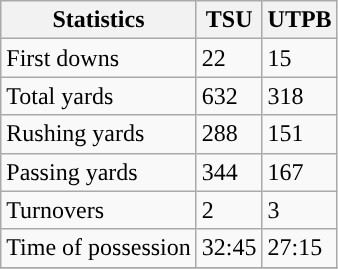<table class="wikitable" style="float: left;">
<tr>
<th>Statistics</th>
<th>TSU</th>
<th>UTPB</th>
</tr>
<tr>
<td>First downs</td>
<td>22</td>
<td>15</td>
</tr>
<tr>
<td>Total yards</td>
<td>632</td>
<td>318</td>
</tr>
<tr>
<td>Rushing yards</td>
<td>288</td>
<td>151</td>
</tr>
<tr>
<td>Passing yards</td>
<td>344</td>
<td>167</td>
</tr>
<tr>
<td>Turnovers</td>
<td>2</td>
<td>3</td>
</tr>
<tr>
<td>Time of possession</td>
<td>32:45</td>
<td>27:15</td>
</tr>
<tr>
</tr>
</table>
